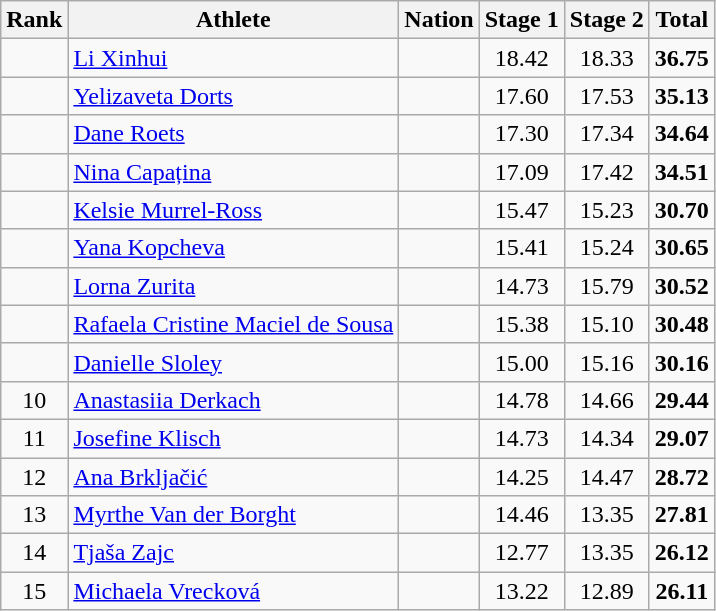<table class="wikitable sortable" style="text-align:center">
<tr>
<th>Rank</th>
<th>Athlete</th>
<th>Nation</th>
<th>Stage 1</th>
<th>Stage 2</th>
<th>Total</th>
</tr>
<tr>
<td></td>
<td align=left><a href='#'>Li Xinhui</a></td>
<td align=left></td>
<td>18.42</td>
<td>18.33</td>
<td><strong>36.75</strong></td>
</tr>
<tr>
<td></td>
<td align=left><a href='#'>Yelizaveta Dorts</a></td>
<td align=left></td>
<td>17.60</td>
<td>17.53</td>
<td><strong>35.13</strong></td>
</tr>
<tr>
<td></td>
<td align=left><a href='#'>Dane Roets</a></td>
<td align=left></td>
<td>17.30</td>
<td>17.34</td>
<td><strong>34.64</strong></td>
</tr>
<tr>
<td></td>
<td align=left><a href='#'>Nina Capațina</a></td>
<td align=left></td>
<td>17.09</td>
<td>17.42</td>
<td><strong>34.51</strong></td>
</tr>
<tr>
<td></td>
<td align=left><a href='#'>Kelsie Murrel-Ross</a></td>
<td align=left></td>
<td>15.47</td>
<td>15.23</td>
<td><strong>30.70</strong></td>
</tr>
<tr>
<td></td>
<td align=left><a href='#'>Yana Kopcheva</a></td>
<td align=left></td>
<td>15.41</td>
<td>15.24</td>
<td><strong>30.65</strong></td>
</tr>
<tr>
<td></td>
<td align=left><a href='#'>Lorna Zurita</a></td>
<td align=left></td>
<td>14.73</td>
<td>15.79</td>
<td><strong>30.52</strong></td>
</tr>
<tr>
<td></td>
<td align=left><a href='#'>Rafaela Cristine Maciel de Sousa</a></td>
<td align=left></td>
<td>15.38</td>
<td>15.10</td>
<td><strong>30.48</strong></td>
</tr>
<tr>
<td></td>
<td align=left><a href='#'>Danielle Sloley</a></td>
<td align=left></td>
<td>15.00</td>
<td>15.16</td>
<td><strong>30.16</strong></td>
</tr>
<tr>
<td>10</td>
<td align=left><a href='#'>Anastasiia Derkach</a></td>
<td align=left></td>
<td>14.78</td>
<td>14.66</td>
<td><strong>29.44</strong></td>
</tr>
<tr>
<td>11</td>
<td align=left><a href='#'>Josefine Klisch</a></td>
<td align=left></td>
<td>14.73</td>
<td>14.34</td>
<td><strong>29.07</strong></td>
</tr>
<tr>
<td>12</td>
<td align=left><a href='#'>Ana Brkljačić</a></td>
<td align=left></td>
<td>14.25</td>
<td>14.47</td>
<td><strong>28.72</strong></td>
</tr>
<tr>
<td>13</td>
<td align=left><a href='#'>Myrthe Van der Borght</a></td>
<td align=left></td>
<td>14.46</td>
<td>13.35</td>
<td><strong>27.81</strong></td>
</tr>
<tr>
<td>14</td>
<td align=left><a href='#'>Tjaša Zajc</a></td>
<td align=left></td>
<td>12.77</td>
<td>13.35</td>
<td><strong>26.12</strong></td>
</tr>
<tr>
<td>15</td>
<td align=left><a href='#'>Michaela Vrecková</a></td>
<td align=left></td>
<td>13.22</td>
<td>12.89</td>
<td><strong>26.11</strong></td>
</tr>
</table>
